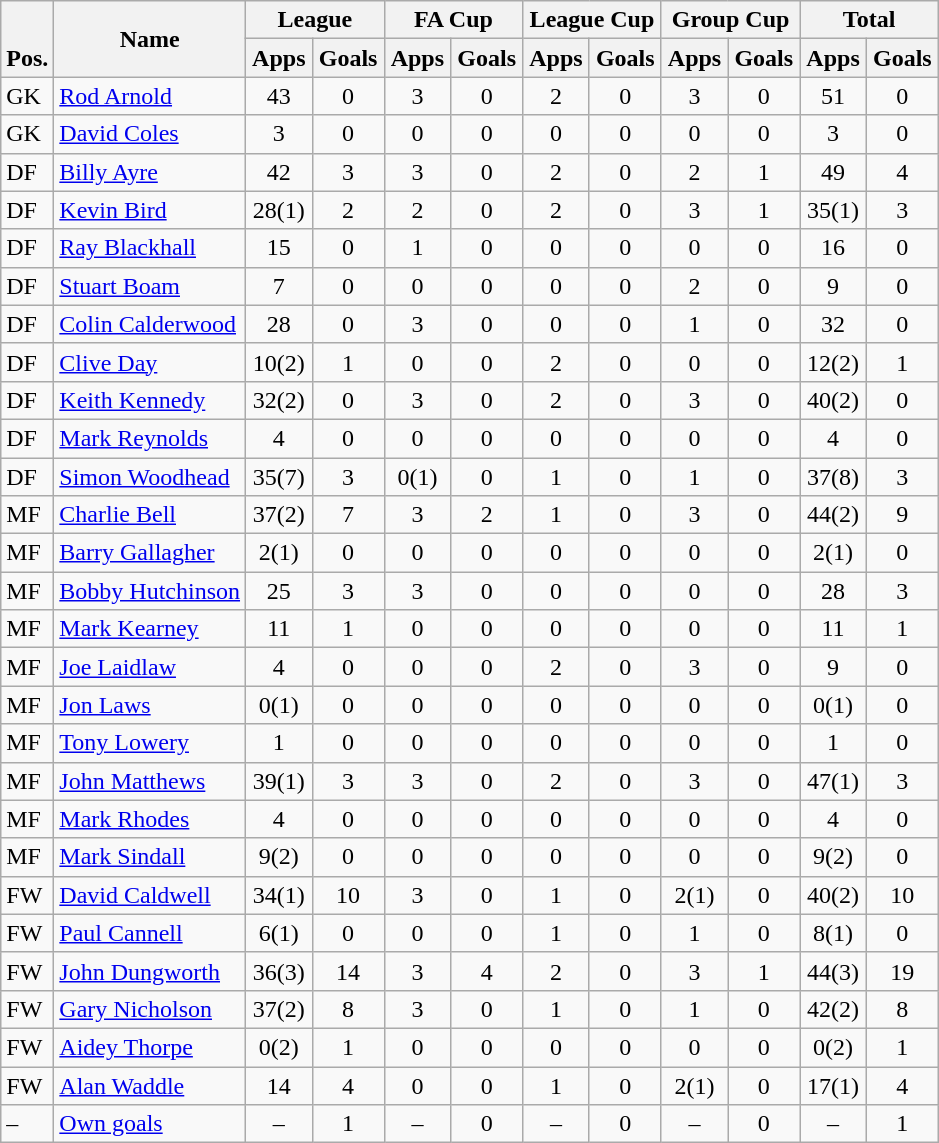<table class="wikitable" style="text-align:center">
<tr>
<th rowspan="2" valign="bottom">Pos.</th>
<th rowspan="2">Name</th>
<th colspan="2" width="85">League</th>
<th colspan="2" width="85">FA Cup</th>
<th colspan="2" width="85">League Cup</th>
<th colspan="2" width="85">Group Cup</th>
<th colspan="2" width="85">Total</th>
</tr>
<tr>
<th>Apps</th>
<th>Goals</th>
<th>Apps</th>
<th>Goals</th>
<th>Apps</th>
<th>Goals</th>
<th>Apps</th>
<th>Goals</th>
<th>Apps</th>
<th>Goals</th>
</tr>
<tr>
<td align="left">GK</td>
<td align="left"> <a href='#'>Rod Arnold</a></td>
<td>43</td>
<td>0</td>
<td>3</td>
<td>0</td>
<td>2</td>
<td>0</td>
<td>3</td>
<td>0</td>
<td>51</td>
<td>0</td>
</tr>
<tr>
<td align="left">GK</td>
<td align="left"> <a href='#'>David Coles</a></td>
<td>3</td>
<td>0</td>
<td>0</td>
<td>0</td>
<td>0</td>
<td>0</td>
<td>0</td>
<td>0</td>
<td>3</td>
<td>0</td>
</tr>
<tr>
<td align="left">DF</td>
<td align="left"> <a href='#'>Billy Ayre</a></td>
<td>42</td>
<td>3</td>
<td>3</td>
<td>0</td>
<td>2</td>
<td>0</td>
<td>2</td>
<td>1</td>
<td>49</td>
<td>4</td>
</tr>
<tr>
<td align="left">DF</td>
<td align="left"> <a href='#'>Kevin Bird</a></td>
<td>28(1)</td>
<td>2</td>
<td>2</td>
<td>0</td>
<td>2</td>
<td>0</td>
<td>3</td>
<td>1</td>
<td>35(1)</td>
<td>3</td>
</tr>
<tr>
<td align="left">DF</td>
<td align="left"> <a href='#'>Ray Blackhall</a></td>
<td>15</td>
<td>0</td>
<td>1</td>
<td>0</td>
<td>0</td>
<td>0</td>
<td>0</td>
<td>0</td>
<td>16</td>
<td>0</td>
</tr>
<tr>
<td align="left">DF</td>
<td align="left"> <a href='#'>Stuart Boam</a></td>
<td>7</td>
<td>0</td>
<td>0</td>
<td>0</td>
<td>0</td>
<td>0</td>
<td>2</td>
<td>0</td>
<td>9</td>
<td>0</td>
</tr>
<tr>
<td align="left">DF</td>
<td align="left"> <a href='#'>Colin Calderwood</a></td>
<td>28</td>
<td>0</td>
<td>3</td>
<td>0</td>
<td>0</td>
<td>0</td>
<td>1</td>
<td>0</td>
<td>32</td>
<td>0</td>
</tr>
<tr>
<td align="left">DF</td>
<td align="left"> <a href='#'>Clive Day</a></td>
<td>10(2)</td>
<td>1</td>
<td>0</td>
<td>0</td>
<td>2</td>
<td>0</td>
<td>0</td>
<td>0</td>
<td>12(2)</td>
<td>1</td>
</tr>
<tr>
<td align="left">DF</td>
<td align="left"> <a href='#'>Keith Kennedy</a></td>
<td>32(2)</td>
<td>0</td>
<td>3</td>
<td>0</td>
<td>2</td>
<td>0</td>
<td>3</td>
<td>0</td>
<td>40(2)</td>
<td>0</td>
</tr>
<tr>
<td align="left">DF</td>
<td align="left"> <a href='#'>Mark Reynolds</a></td>
<td>4</td>
<td>0</td>
<td>0</td>
<td>0</td>
<td>0</td>
<td>0</td>
<td>0</td>
<td>0</td>
<td>4</td>
<td>0</td>
</tr>
<tr>
<td align="left">DF</td>
<td align="left"> <a href='#'>Simon Woodhead</a></td>
<td>35(7)</td>
<td>3</td>
<td>0(1)</td>
<td>0</td>
<td>1</td>
<td>0</td>
<td>1</td>
<td>0</td>
<td>37(8)</td>
<td>3</td>
</tr>
<tr>
<td align="left">MF</td>
<td align="left"> <a href='#'>Charlie Bell</a></td>
<td>37(2)</td>
<td>7</td>
<td>3</td>
<td>2</td>
<td>1</td>
<td>0</td>
<td>3</td>
<td>0</td>
<td>44(2)</td>
<td>9</td>
</tr>
<tr>
<td align="left">MF</td>
<td align="left"> <a href='#'>Barry Gallagher</a></td>
<td>2(1)</td>
<td>0</td>
<td>0</td>
<td>0</td>
<td>0</td>
<td>0</td>
<td>0</td>
<td>0</td>
<td>2(1)</td>
<td>0</td>
</tr>
<tr>
<td align="left">MF</td>
<td align="left"> <a href='#'>Bobby Hutchinson</a></td>
<td>25</td>
<td>3</td>
<td>3</td>
<td>0</td>
<td>0</td>
<td>0</td>
<td>0</td>
<td>0</td>
<td>28</td>
<td>3</td>
</tr>
<tr>
<td align="left">MF</td>
<td align="left"> <a href='#'>Mark Kearney</a></td>
<td>11</td>
<td>1</td>
<td>0</td>
<td>0</td>
<td>0</td>
<td>0</td>
<td>0</td>
<td>0</td>
<td>11</td>
<td>1</td>
</tr>
<tr>
<td align="left">MF</td>
<td align="left"> <a href='#'>Joe Laidlaw</a></td>
<td>4</td>
<td>0</td>
<td>0</td>
<td>0</td>
<td>2</td>
<td>0</td>
<td>3</td>
<td>0</td>
<td>9</td>
<td>0</td>
</tr>
<tr>
<td align="left">MF</td>
<td align="left"> <a href='#'>Jon Laws</a></td>
<td>0(1)</td>
<td>0</td>
<td>0</td>
<td>0</td>
<td>0</td>
<td>0</td>
<td>0</td>
<td>0</td>
<td>0(1)</td>
<td>0</td>
</tr>
<tr>
<td align="left">MF</td>
<td align="left"> <a href='#'>Tony Lowery</a></td>
<td>1</td>
<td>0</td>
<td>0</td>
<td>0</td>
<td>0</td>
<td>0</td>
<td>0</td>
<td>0</td>
<td>1</td>
<td>0</td>
</tr>
<tr>
<td align="left">MF</td>
<td align="left"> <a href='#'>John Matthews</a></td>
<td>39(1)</td>
<td>3</td>
<td>3</td>
<td>0</td>
<td>2</td>
<td>0</td>
<td>3</td>
<td>0</td>
<td>47(1)</td>
<td>3</td>
</tr>
<tr>
<td align="left">MF</td>
<td align="left"> <a href='#'>Mark Rhodes</a></td>
<td>4</td>
<td>0</td>
<td>0</td>
<td>0</td>
<td>0</td>
<td>0</td>
<td>0</td>
<td>0</td>
<td>4</td>
<td>0</td>
</tr>
<tr>
<td align="left">MF</td>
<td align="left"> <a href='#'>Mark Sindall</a></td>
<td>9(2)</td>
<td>0</td>
<td>0</td>
<td>0</td>
<td>0</td>
<td>0</td>
<td>0</td>
<td>0</td>
<td>9(2)</td>
<td>0</td>
</tr>
<tr>
<td align="left">FW</td>
<td align="left"> <a href='#'>David Caldwell</a></td>
<td>34(1)</td>
<td>10</td>
<td>3</td>
<td>0</td>
<td>1</td>
<td>0</td>
<td>2(1)</td>
<td>0</td>
<td>40(2)</td>
<td>10</td>
</tr>
<tr>
<td align="left">FW</td>
<td align="left"> <a href='#'>Paul Cannell</a></td>
<td>6(1)</td>
<td>0</td>
<td>0</td>
<td>0</td>
<td>1</td>
<td>0</td>
<td>1</td>
<td>0</td>
<td>8(1)</td>
<td>0</td>
</tr>
<tr>
<td align="left">FW</td>
<td align="left"> <a href='#'>John Dungworth</a></td>
<td>36(3)</td>
<td>14</td>
<td>3</td>
<td>4</td>
<td>2</td>
<td>0</td>
<td>3</td>
<td>1</td>
<td>44(3)</td>
<td>19</td>
</tr>
<tr>
<td align="left">FW</td>
<td align="left"> <a href='#'>Gary Nicholson</a></td>
<td>37(2)</td>
<td>8</td>
<td>3</td>
<td>0</td>
<td>1</td>
<td>0</td>
<td>1</td>
<td>0</td>
<td>42(2)</td>
<td>8</td>
</tr>
<tr>
<td align="left">FW</td>
<td align="left"> <a href='#'>Aidey Thorpe</a></td>
<td>0(2)</td>
<td>1</td>
<td>0</td>
<td>0</td>
<td>0</td>
<td>0</td>
<td>0</td>
<td>0</td>
<td>0(2)</td>
<td>1</td>
</tr>
<tr>
<td align="left">FW</td>
<td align="left"> <a href='#'>Alan Waddle</a></td>
<td>14</td>
<td>4</td>
<td>0</td>
<td>0</td>
<td>1</td>
<td>0</td>
<td>2(1)</td>
<td>0</td>
<td>17(1)</td>
<td>4</td>
</tr>
<tr>
<td align="left">–</td>
<td align="left"><a href='#'>Own goals</a></td>
<td>–</td>
<td>1</td>
<td>–</td>
<td>0</td>
<td>–</td>
<td>0</td>
<td>–</td>
<td>0</td>
<td>–</td>
<td>1</td>
</tr>
</table>
